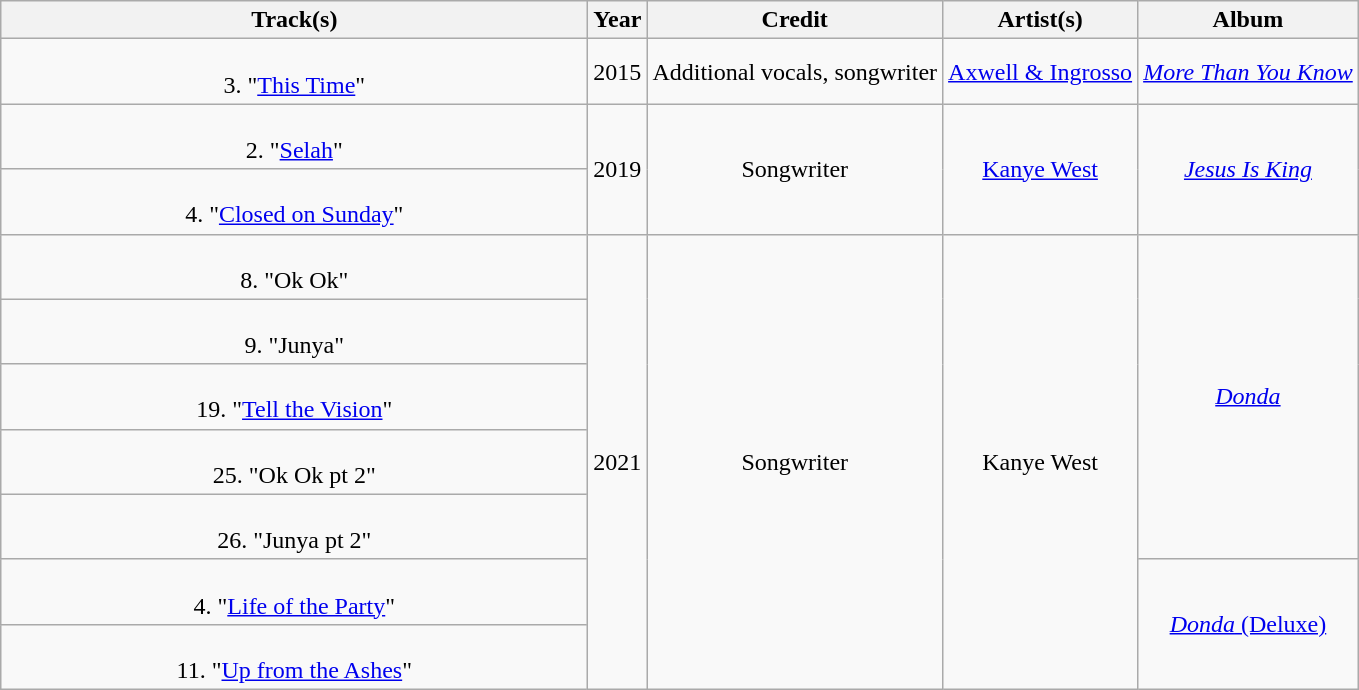<table class="wikitable plainrowheaders" style="text-align:center;">
<tr>
<th scope="col" style="width:24em;">Track(s)</th>
<th scope="col" style="width:1em;">Year</th>
<th scope="col">Credit</th>
<th scope="col">Artist(s)</th>
<th scope="col">Album</th>
</tr>
<tr>
<td><br>3. "<a href='#'>This Time</a>"</td>
<td>2015</td>
<td>Additional vocals, songwriter</td>
<td><a href='#'>Axwell & Ingrosso</a></td>
<td><em><a href='#'>More Than You Know</a></em></td>
</tr>
<tr>
<td><br>2. "<a href='#'>Selah</a>"</td>
<td rowspan="2">2019</td>
<td rowspan="2">Songwriter</td>
<td rowspan="2"><a href='#'>Kanye West</a></td>
<td rowspan="2"><em><a href='#'>Jesus Is King</a></em></td>
</tr>
<tr>
<td><br>4. "<a href='#'>Closed on Sunday</a>"</td>
</tr>
<tr>
<td><br>8. "Ok Ok"</td>
<td rowspan="7">2021</td>
<td rowspan="7">Songwriter</td>
<td rowspan="7">Kanye West</td>
<td rowspan="5"><em><a href='#'>Donda</a></em></td>
</tr>
<tr>
<td><br>9. "Junya"</td>
</tr>
<tr>
<td><br>19. "<a href='#'>Tell the Vision</a>"</td>
</tr>
<tr>
<td><br>25. "Ok Ok pt 2"</td>
</tr>
<tr>
<td><br>26. "Junya pt 2"</td>
</tr>
<tr>
<td><br>4. "<a href='#'>Life of the Party</a>" <br></td>
<td rowspan="2"><a href='#'><em>Donda</em> (Deluxe)</a></td>
</tr>
<tr>
<td><br>11. "<a href='#'>Up from the Ashes</a>"</td>
</tr>
</table>
